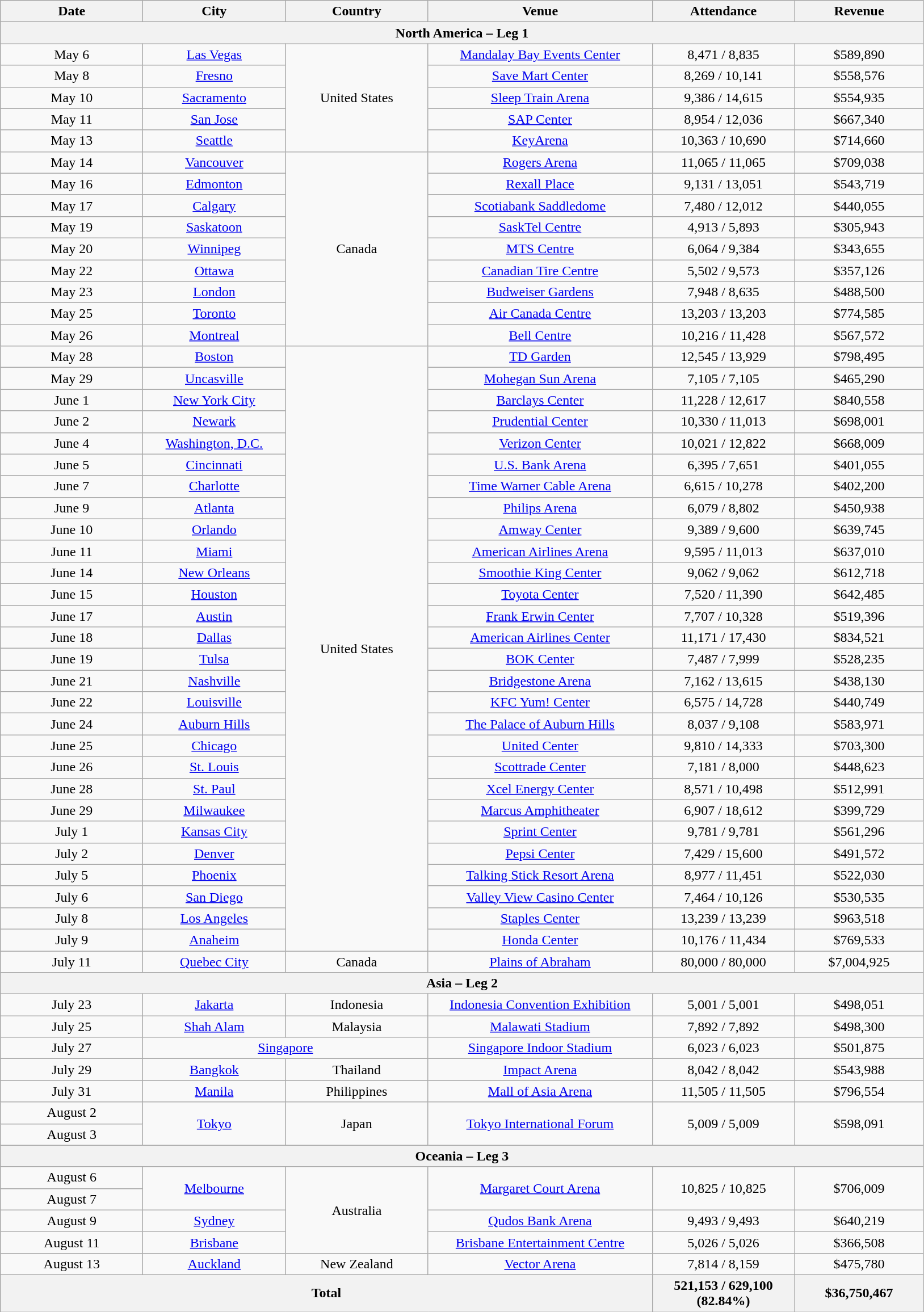<table class="wikitable" style="text-align:center;">
<tr>
<th scope="col" style="width:10em;">Date</th>
<th scope="col" style="width:10em;">City</th>
<th scope="col" style="width:10em;">Country</th>
<th scope="col" style="width:16em;">Venue</th>
<th scope="col" style="width:10em;">Attendance</th>
<th scope="col" style="width:9em;">Revenue</th>
</tr>
<tr>
<th colspan="6" style="text-align:center;"><strong>North America</strong> – Leg 1</th>
</tr>
<tr>
<td>May 6</td>
<td><a href='#'>Las Vegas</a></td>
<td rowspan="5">United States</td>
<td><a href='#'>Mandalay Bay Events Center</a></td>
<td>8,471 / 8,835</td>
<td>$589,890</td>
</tr>
<tr>
<td>May 8</td>
<td><a href='#'>Fresno</a></td>
<td><a href='#'>Save Mart Center</a></td>
<td>8,269 / 10,141</td>
<td>$558,576</td>
</tr>
<tr>
<td>May 10</td>
<td><a href='#'>Sacramento</a></td>
<td><a href='#'>Sleep Train Arena</a></td>
<td>9,386 / 14,615</td>
<td>$554,935</td>
</tr>
<tr>
<td>May 11</td>
<td><a href='#'>San Jose</a></td>
<td><a href='#'>SAP Center</a></td>
<td>8,954 / 12,036</td>
<td>$667,340</td>
</tr>
<tr>
<td>May 13</td>
<td><a href='#'>Seattle</a></td>
<td><a href='#'>KeyArena</a></td>
<td>10,363 / 10,690</td>
<td>$714,660</td>
</tr>
<tr>
<td>May 14</td>
<td><a href='#'>Vancouver</a></td>
<td rowspan="9">Canada</td>
<td><a href='#'>Rogers Arena</a></td>
<td>11,065 / 11,065</td>
<td>$709,038</td>
</tr>
<tr>
<td>May 16</td>
<td><a href='#'>Edmonton</a></td>
<td><a href='#'>Rexall Place</a></td>
<td>9,131 / 13,051</td>
<td>$543,719</td>
</tr>
<tr>
<td>May 17</td>
<td><a href='#'>Calgary</a></td>
<td><a href='#'>Scotiabank Saddledome</a></td>
<td>7,480 / 12,012</td>
<td>$440,055</td>
</tr>
<tr>
<td>May 19</td>
<td><a href='#'>Saskatoon</a></td>
<td><a href='#'>SaskTel Centre</a></td>
<td>4,913 / 5,893</td>
<td>$305,943</td>
</tr>
<tr>
<td>May 20</td>
<td><a href='#'>Winnipeg</a></td>
<td><a href='#'>MTS Centre</a></td>
<td>6,064 / 9,384</td>
<td>$343,655</td>
</tr>
<tr>
<td>May 22</td>
<td><a href='#'>Ottawa</a></td>
<td><a href='#'>Canadian Tire Centre</a></td>
<td>5,502 / 9,573</td>
<td>$357,126</td>
</tr>
<tr>
<td>May 23</td>
<td><a href='#'>London</a></td>
<td><a href='#'>Budweiser Gardens</a></td>
<td>7,948 / 8,635</td>
<td>$488,500</td>
</tr>
<tr>
<td>May 25</td>
<td><a href='#'>Toronto</a></td>
<td><a href='#'>Air Canada Centre</a></td>
<td>13,203 / 13,203</td>
<td>$774,585</td>
</tr>
<tr>
<td>May 26</td>
<td><a href='#'>Montreal</a></td>
<td><a href='#'>Bell Centre</a></td>
<td>10,216 / 11,428</td>
<td>$567,572</td>
</tr>
<tr>
<td>May 28</td>
<td><a href='#'>Boston</a></td>
<td rowspan="28">United States</td>
<td><a href='#'>TD Garden</a></td>
<td>12,545 / 13,929</td>
<td>$798,495</td>
</tr>
<tr>
<td>May 29</td>
<td><a href='#'>Uncasville</a></td>
<td><a href='#'>Mohegan Sun Arena</a></td>
<td>7,105 / 7,105</td>
<td>$465,290</td>
</tr>
<tr>
<td>June 1</td>
<td><a href='#'>New York City</a></td>
<td><a href='#'>Barclays Center</a></td>
<td>11,228 / 12,617</td>
<td>$840,558</td>
</tr>
<tr>
<td>June 2</td>
<td><a href='#'>Newark</a></td>
<td><a href='#'>Prudential Center</a></td>
<td>10,330 / 11,013</td>
<td>$698,001</td>
</tr>
<tr>
<td>June 4</td>
<td><a href='#'>Washington, D.C.</a></td>
<td><a href='#'>Verizon Center</a></td>
<td>10,021 / 12,822</td>
<td>$668,009</td>
</tr>
<tr>
<td>June 5</td>
<td><a href='#'>Cincinnati</a></td>
<td><a href='#'>U.S. Bank Arena</a></td>
<td>6,395 / 7,651</td>
<td>$401,055</td>
</tr>
<tr>
<td>June 7</td>
<td><a href='#'>Charlotte</a></td>
<td><a href='#'>Time Warner Cable Arena</a></td>
<td>6,615 / 10,278</td>
<td>$402,200</td>
</tr>
<tr>
<td>June 9</td>
<td><a href='#'>Atlanta</a></td>
<td><a href='#'>Philips Arena</a></td>
<td>6,079 / 8,802</td>
<td>$450,938</td>
</tr>
<tr>
<td>June 10</td>
<td><a href='#'>Orlando</a></td>
<td><a href='#'>Amway Center</a></td>
<td>9,389 / 9,600</td>
<td>$639,745</td>
</tr>
<tr>
<td>June 11</td>
<td><a href='#'>Miami</a></td>
<td><a href='#'>American Airlines Arena</a></td>
<td>9,595 / 11,013</td>
<td>$637,010</td>
</tr>
<tr>
<td>June 14</td>
<td><a href='#'>New Orleans</a></td>
<td><a href='#'>Smoothie King Center</a></td>
<td>9,062 / 9,062</td>
<td>$612,718</td>
</tr>
<tr>
<td>June 15</td>
<td><a href='#'>Houston</a></td>
<td><a href='#'>Toyota Center</a></td>
<td>7,520 / 11,390</td>
<td>$642,485</td>
</tr>
<tr>
<td>June 17</td>
<td><a href='#'>Austin</a></td>
<td><a href='#'>Frank Erwin Center</a></td>
<td>7,707 / 10,328</td>
<td>$519,396</td>
</tr>
<tr>
<td>June 18</td>
<td><a href='#'>Dallas</a></td>
<td><a href='#'>American Airlines Center</a></td>
<td>11,171 / 17,430</td>
<td>$834,521</td>
</tr>
<tr>
<td>June 19</td>
<td><a href='#'>Tulsa</a></td>
<td><a href='#'>BOK Center</a></td>
<td>7,487 / 7,999</td>
<td>$528,235</td>
</tr>
<tr>
<td>June 21</td>
<td><a href='#'>Nashville</a></td>
<td><a href='#'>Bridgestone Arena</a></td>
<td>7,162 / 13,615</td>
<td>$438,130</td>
</tr>
<tr>
<td>June 22</td>
<td><a href='#'>Louisville</a></td>
<td><a href='#'>KFC Yum! Center</a></td>
<td>6,575 / 14,728</td>
<td>$440,749</td>
</tr>
<tr>
<td>June 24</td>
<td><a href='#'>Auburn Hills</a></td>
<td><a href='#'>The Palace of Auburn Hills</a></td>
<td>8,037 / 9,108</td>
<td>$583,971</td>
</tr>
<tr>
<td>June 25</td>
<td><a href='#'>Chicago</a></td>
<td><a href='#'>United Center</a></td>
<td>9,810 / 14,333</td>
<td>$703,300</td>
</tr>
<tr>
<td>June 26</td>
<td><a href='#'>St. Louis</a></td>
<td><a href='#'>Scottrade Center</a></td>
<td>7,181 / 8,000</td>
<td>$448,623</td>
</tr>
<tr>
<td>June 28</td>
<td><a href='#'>St. Paul</a></td>
<td><a href='#'>Xcel Energy Center</a></td>
<td>8,571 / 10,498</td>
<td>$512,991</td>
</tr>
<tr>
<td>June 29</td>
<td><a href='#'>Milwaukee</a></td>
<td><a href='#'>Marcus Amphitheater</a></td>
<td>6,907 / 18,612</td>
<td>$399,729</td>
</tr>
<tr>
<td>July 1</td>
<td><a href='#'>Kansas City</a></td>
<td><a href='#'>Sprint Center</a></td>
<td>9,781 / 9,781</td>
<td>$561,296</td>
</tr>
<tr>
<td>July 2</td>
<td><a href='#'>Denver</a></td>
<td><a href='#'>Pepsi Center</a></td>
<td>7,429 / 15,600</td>
<td>$491,572</td>
</tr>
<tr>
<td>July 5</td>
<td><a href='#'>Phoenix</a></td>
<td><a href='#'>Talking Stick Resort Arena</a></td>
<td>8,977 / 11,451</td>
<td>$522,030</td>
</tr>
<tr>
<td>July 6</td>
<td><a href='#'>San Diego</a></td>
<td><a href='#'>Valley View Casino Center</a></td>
<td>7,464 / 10,126</td>
<td>$530,535</td>
</tr>
<tr>
<td>July 8</td>
<td><a href='#'>Los Angeles</a></td>
<td><a href='#'>Staples Center</a></td>
<td>13,239 / 13,239</td>
<td>$963,518</td>
</tr>
<tr>
<td>July 9</td>
<td><a href='#'>Anaheim</a></td>
<td><a href='#'>Honda Center</a></td>
<td>10,176 / 11,434</td>
<td>$769,533</td>
</tr>
<tr>
<td>July 11</td>
<td><a href='#'>Quebec City</a></td>
<td>Canada</td>
<td><a href='#'>Plains of Abraham</a></td>
<td>80,000 / 80,000</td>
<td>$7,004,925</td>
</tr>
<tr>
<th colspan="6" style="text-align:center;"><strong>Asia</strong> – Leg 2</th>
</tr>
<tr>
<td>July 23</td>
<td><a href='#'>Jakarta</a></td>
<td>Indonesia</td>
<td><a href='#'>Indonesia Convention Exhibition</a></td>
<td>5,001 / 5,001</td>
<td>$498,051</td>
</tr>
<tr>
<td>July 25</td>
<td><a href='#'>Shah Alam</a></td>
<td>Malaysia</td>
<td><a href='#'>Malawati Stadium</a></td>
<td>7,892 / 7,892</td>
<td>$498,300</td>
</tr>
<tr>
<td>July 27</td>
<td colspan="2"><a href='#'>Singapore</a></td>
<td><a href='#'>Singapore Indoor Stadium</a></td>
<td>6,023 / 6,023</td>
<td>$501,875</td>
</tr>
<tr>
<td>July 29</td>
<td><a href='#'>Bangkok</a></td>
<td>Thailand</td>
<td><a href='#'>Impact Arena</a></td>
<td>8,042 / 8,042</td>
<td>$543,988</td>
</tr>
<tr>
<td>July 31</td>
<td><a href='#'>Manila</a></td>
<td>Philippines</td>
<td><a href='#'>Mall of Asia Arena</a></td>
<td>11,505 / 11,505</td>
<td>$796,554</td>
</tr>
<tr>
<td>August 2</td>
<td rowspan="2"><a href='#'>Tokyo</a></td>
<td rowspan="2">Japan</td>
<td rowspan="2"><a href='#'>Tokyo International Forum</a></td>
<td rowspan="2">5,009 / 5,009</td>
<td rowspan="2">$598,091</td>
</tr>
<tr>
<td>August 3</td>
</tr>
<tr>
<th colspan="6" style="text-align:center;"><strong>Oceania</strong> – Leg 3</th>
</tr>
<tr>
<td>August 6</td>
<td rowspan="2"><a href='#'>Melbourne</a></td>
<td rowspan="4">Australia</td>
<td rowspan="2"><a href='#'>Margaret Court Arena</a></td>
<td rowspan="2">10,825 / 10,825</td>
<td rowspan="2">$706,009</td>
</tr>
<tr>
<td>August 7</td>
</tr>
<tr>
<td>August 9</td>
<td><a href='#'>Sydney</a></td>
<td><a href='#'>Qudos Bank Arena</a></td>
<td>9,493 / 9,493</td>
<td>$640,219</td>
</tr>
<tr>
<td>August 11</td>
<td><a href='#'>Brisbane</a></td>
<td><a href='#'>Brisbane Entertainment Centre</a></td>
<td>5,026 / 5,026</td>
<td>$366,508</td>
</tr>
<tr>
<td>August 13</td>
<td><a href='#'>Auckland</a></td>
<td>New Zealand</td>
<td><a href='#'>Vector Arena</a></td>
<td>7,814 / 8,159</td>
<td>$475,780</td>
</tr>
<tr>
<th colspan="4">Total</th>
<th>521,153 / 629,100 (82.84%)</th>
<th>$36,750,467</th>
</tr>
</table>
